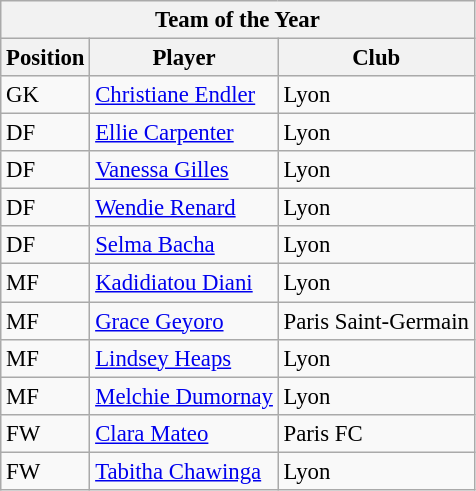<table class="wikitable" style="font-size:95%">
<tr>
<th colspan="3">Team of the Year</th>
</tr>
<tr>
<th>Position</th>
<th>Player</th>
<th>Club</th>
</tr>
<tr>
<td>GK</td>
<td> <a href='#'>Christiane Endler</a></td>
<td>Lyon</td>
</tr>
<tr>
<td>DF</td>
<td> <a href='#'>Ellie Carpenter</a></td>
<td>Lyon</td>
</tr>
<tr>
<td>DF</td>
<td> <a href='#'>Vanessa Gilles</a></td>
<td>Lyon</td>
</tr>
<tr>
<td>DF</td>
<td> <a href='#'>Wendie Renard</a></td>
<td>Lyon</td>
</tr>
<tr>
<td>DF</td>
<td> <a href='#'>Selma Bacha</a></td>
<td>Lyon</td>
</tr>
<tr>
<td>MF</td>
<td> <a href='#'>Kadidiatou Diani</a></td>
<td>Lyon</td>
</tr>
<tr>
<td>MF</td>
<td> <a href='#'>Grace Geyoro</a></td>
<td>Paris Saint-Germain</td>
</tr>
<tr>
<td>MF</td>
<td> <a href='#'>Lindsey Heaps</a></td>
<td>Lyon</td>
</tr>
<tr>
<td>MF</td>
<td> <a href='#'>Melchie Dumornay</a></td>
<td>Lyon</td>
</tr>
<tr>
<td>FW</td>
<td> <a href='#'>Clara Mateo</a></td>
<td>Paris FC</td>
</tr>
<tr>
<td>FW</td>
<td> <a href='#'>Tabitha Chawinga</a></td>
<td>Lyon</td>
</tr>
</table>
